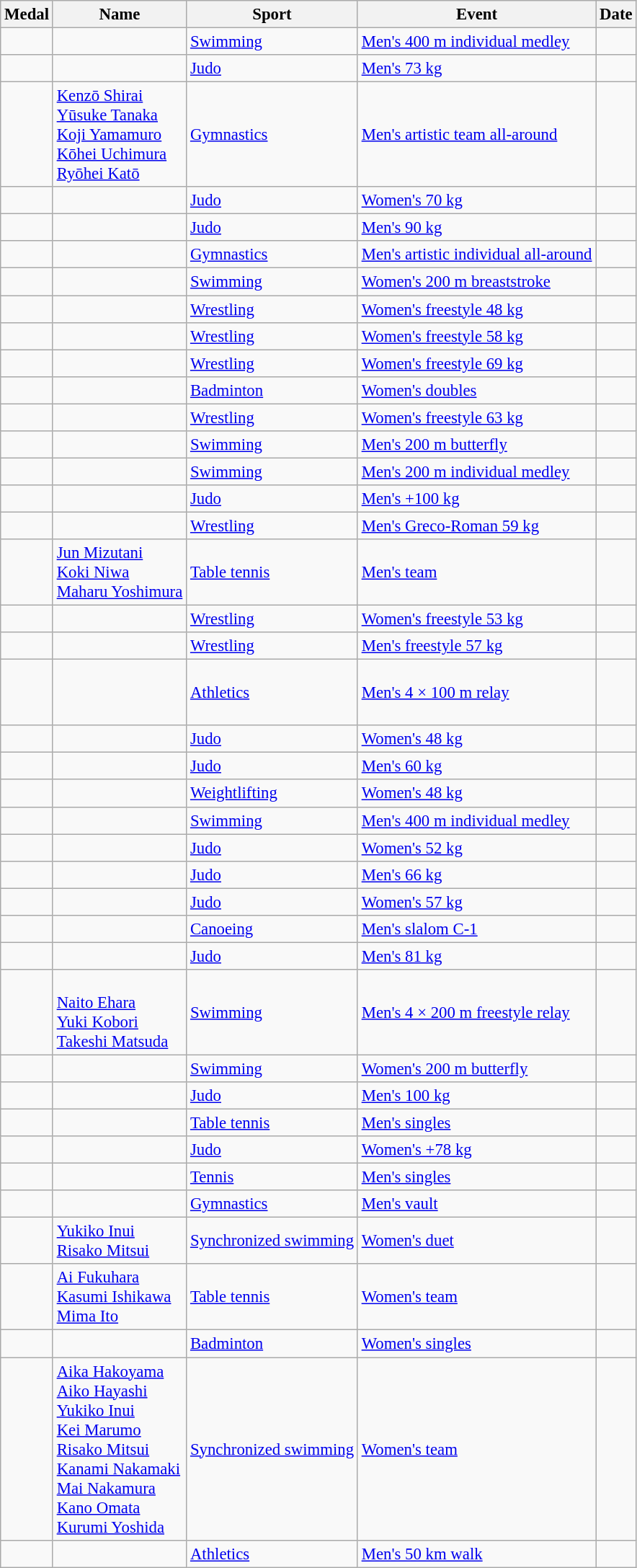<table class="wikitable sortable"  style="font-size:95%">
<tr>
<th>Medal</th>
<th>Name</th>
<th>Sport</th>
<th>Event</th>
<th>Date</th>
</tr>
<tr>
<td></td>
<td></td>
<td><a href='#'>Swimming</a></td>
<td><a href='#'>Men's 400 m individual medley</a></td>
<td></td>
</tr>
<tr>
<td></td>
<td></td>
<td><a href='#'>Judo</a></td>
<td><a href='#'>Men's 73 kg</a></td>
<td></td>
</tr>
<tr>
<td></td>
<td><a href='#'>Kenzō Shirai</a><br><a href='#'>Yūsuke Tanaka</a><br><a href='#'>Koji Yamamuro</a><br><a href='#'>Kōhei Uchimura</a><br><a href='#'>Ryōhei Katō</a></td>
<td><a href='#'>Gymnastics</a></td>
<td><a href='#'>Men's artistic team all-around</a></td>
<td></td>
</tr>
<tr>
<td></td>
<td></td>
<td><a href='#'>Judo</a></td>
<td><a href='#'>Women's 70 kg</a></td>
<td></td>
</tr>
<tr>
<td></td>
<td></td>
<td><a href='#'>Judo</a></td>
<td><a href='#'>Men's 90 kg</a></td>
<td></td>
</tr>
<tr>
<td></td>
<td></td>
<td><a href='#'>Gymnastics</a></td>
<td><a href='#'>Men's artistic individual all-around</a></td>
<td></td>
</tr>
<tr>
<td></td>
<td></td>
<td><a href='#'>Swimming</a></td>
<td><a href='#'>Women's 200 m breaststroke</a></td>
<td></td>
</tr>
<tr>
<td></td>
<td></td>
<td><a href='#'>Wrestling</a></td>
<td><a href='#'>Women's freestyle 48 kg</a></td>
<td></td>
</tr>
<tr>
<td></td>
<td></td>
<td><a href='#'>Wrestling</a></td>
<td><a href='#'>Women's freestyle 58 kg</a></td>
<td></td>
</tr>
<tr>
<td></td>
<td></td>
<td><a href='#'>Wrestling</a></td>
<td><a href='#'>Women's freestyle 69 kg</a></td>
<td></td>
</tr>
<tr>
<td></td>
<td><br></td>
<td><a href='#'>Badminton</a></td>
<td><a href='#'>Women's doubles</a></td>
<td></td>
</tr>
<tr>
<td></td>
<td></td>
<td><a href='#'>Wrestling</a></td>
<td><a href='#'>Women's freestyle 63 kg</a></td>
<td></td>
</tr>
<tr>
<td></td>
<td></td>
<td><a href='#'>Swimming</a></td>
<td><a href='#'>Men's 200 m butterfly</a></td>
<td></td>
</tr>
<tr>
<td></td>
<td></td>
<td><a href='#'>Swimming</a></td>
<td><a href='#'>Men's 200 m individual medley</a></td>
<td></td>
</tr>
<tr>
<td></td>
<td></td>
<td><a href='#'>Judo</a></td>
<td><a href='#'>Men's +100 kg</a></td>
<td></td>
</tr>
<tr>
<td></td>
<td></td>
<td><a href='#'>Wrestling</a></td>
<td><a href='#'>Men's Greco-Roman 59 kg</a></td>
<td></td>
</tr>
<tr>
<td></td>
<td><a href='#'>Jun Mizutani</a><br><a href='#'>Koki Niwa</a><br><a href='#'>Maharu Yoshimura</a></td>
<td><a href='#'>Table tennis</a></td>
<td><a href='#'>Men's team</a></td>
<td></td>
</tr>
<tr>
<td></td>
<td></td>
<td><a href='#'>Wrestling</a></td>
<td><a href='#'>Women's freestyle 53 kg</a></td>
<td></td>
</tr>
<tr>
<td></td>
<td></td>
<td><a href='#'>Wrestling</a></td>
<td><a href='#'>Men's freestyle 57 kg</a></td>
<td></td>
</tr>
<tr>
<td></td>
<td><br><br><br></td>
<td><a href='#'>Athletics</a></td>
<td><a href='#'>Men's 4 × 100 m relay</a></td>
<td></td>
</tr>
<tr>
<td></td>
<td></td>
<td><a href='#'>Judo</a></td>
<td><a href='#'>Women's 48 kg</a></td>
<td></td>
</tr>
<tr>
<td></td>
<td></td>
<td><a href='#'>Judo</a></td>
<td><a href='#'>Men's 60 kg</a></td>
<td></td>
</tr>
<tr>
<td></td>
<td></td>
<td><a href='#'>Weightlifting</a></td>
<td><a href='#'>Women's 48 kg</a></td>
<td></td>
</tr>
<tr>
<td></td>
<td></td>
<td><a href='#'>Swimming</a></td>
<td><a href='#'>Men's 400 m individual medley</a></td>
<td></td>
</tr>
<tr>
<td></td>
<td></td>
<td><a href='#'>Judo</a></td>
<td><a href='#'>Women's 52 kg</a></td>
<td></td>
</tr>
<tr>
<td></td>
<td></td>
<td><a href='#'>Judo</a></td>
<td><a href='#'>Men's 66 kg</a></td>
<td></td>
</tr>
<tr>
<td></td>
<td></td>
<td><a href='#'>Judo</a></td>
<td><a href='#'>Women's 57 kg</a></td>
<td></td>
</tr>
<tr>
<td></td>
<td></td>
<td><a href='#'>Canoeing</a></td>
<td><a href='#'>Men's slalom C-1</a></td>
<td></td>
</tr>
<tr>
<td></td>
<td></td>
<td><a href='#'>Judo</a></td>
<td><a href='#'>Men's 81 kg</a></td>
<td></td>
</tr>
<tr>
<td></td>
<td><br><a href='#'>Naito Ehara</a><br><a href='#'>Yuki Kobori</a><br><a href='#'>Takeshi Matsuda</a></td>
<td><a href='#'>Swimming</a></td>
<td><a href='#'>Men's 4 × 200 m freestyle relay</a></td>
<td></td>
</tr>
<tr>
<td></td>
<td></td>
<td><a href='#'>Swimming</a></td>
<td><a href='#'>Women's 200 m butterfly</a></td>
<td></td>
</tr>
<tr>
<td></td>
<td></td>
<td><a href='#'>Judo</a></td>
<td><a href='#'>Men's 100 kg</a></td>
<td></td>
</tr>
<tr>
<td></td>
<td></td>
<td><a href='#'>Table tennis</a></td>
<td><a href='#'>Men's singles</a></td>
<td></td>
</tr>
<tr>
<td></td>
<td></td>
<td><a href='#'>Judo</a></td>
<td><a href='#'>Women's +78 kg</a></td>
<td></td>
</tr>
<tr>
<td></td>
<td></td>
<td><a href='#'>Tennis</a></td>
<td><a href='#'>Men's singles</a></td>
<td></td>
</tr>
<tr>
<td></td>
<td></td>
<td><a href='#'>Gymnastics</a></td>
<td><a href='#'>Men's vault</a></td>
<td></td>
</tr>
<tr>
<td></td>
<td><a href='#'>Yukiko Inui</a><br><a href='#'>Risako Mitsui</a></td>
<td><a href='#'>Synchronized swimming</a></td>
<td><a href='#'>Women's duet</a></td>
<td></td>
</tr>
<tr>
<td></td>
<td><a href='#'>Ai Fukuhara</a><br><a href='#'>Kasumi Ishikawa</a><br><a href='#'>Mima Ito</a></td>
<td><a href='#'>Table tennis</a></td>
<td><a href='#'>Women's team</a></td>
<td></td>
</tr>
<tr>
<td></td>
<td></td>
<td><a href='#'>Badminton</a></td>
<td><a href='#'>Women's singles</a></td>
<td></td>
</tr>
<tr>
<td></td>
<td><a href='#'>Aika Hakoyama</a><br><a href='#'>Aiko Hayashi</a><br><a href='#'>Yukiko Inui</a><br><a href='#'>Kei Marumo</a><br><a href='#'>Risako Mitsui</a><br><a href='#'>Kanami Nakamaki</a><br><a href='#'>Mai Nakamura</a><br><a href='#'>Kano Omata</a><br><a href='#'>Kurumi Yoshida</a></td>
<td><a href='#'>Synchronized swimming</a></td>
<td><a href='#'>Women's team</a></td>
<td></td>
</tr>
<tr>
<td></td>
<td></td>
<td><a href='#'>Athletics</a></td>
<td><a href='#'>Men's 50 km walk</a></td>
<td></td>
</tr>
</table>
